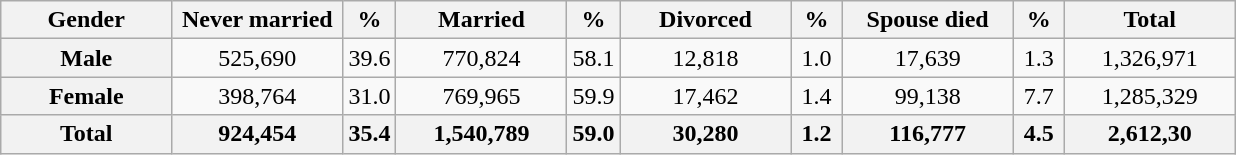<table class="wikitable">
<tr>
<th style="width:80pt;">Gender</th>
<th style="width:80pt;">Never married</th>
<th style="width:20pt;">%</th>
<th style="width:80pt;">Married</th>
<th style="width:20pt;">%</th>
<th style="width:80pt;">Divorced</th>
<th style="width:20pt;">%</th>
<th style="width:80pt;">Spouse died</th>
<th style="width:20pt;">%</th>
<th style="width:80pt;">Total</th>
</tr>
<tr>
<th style="width:80pt;">Male</th>
<td style="text-align:center;">525,690</td>
<td style="text-align:center;">39.6</td>
<td style="text-align:center;">770,824</td>
<td style="text-align:center;">58.1</td>
<td style="text-align:center;">12,818</td>
<td style="text-align:center;">1.0</td>
<td style="text-align:center;">17,639</td>
<td style="text-align:center;">1.3</td>
<td style="text-align:center;">1,326,971</td>
</tr>
<tr>
<th style="width:80pt;">Female</th>
<td style="text-align:center;">398,764</td>
<td style="text-align:center;">31.0</td>
<td style="text-align:center;">769,965</td>
<td style="text-align:center;">59.9</td>
<td style="text-align:center;">17,462</td>
<td style="text-align:center;">1.4</td>
<td style="text-align:center;">99,138</td>
<td style="text-align:center;">7.7</td>
<td style="text-align:center;">1,285,329</td>
</tr>
<tr>
<th>Total</th>
<th>924,454</th>
<th>35.4</th>
<th>1,540,789</th>
<th>59.0</th>
<th>30,280</th>
<th>1.2</th>
<th>116,777</th>
<th>4.5</th>
<th>2,612,30</th>
</tr>
</table>
